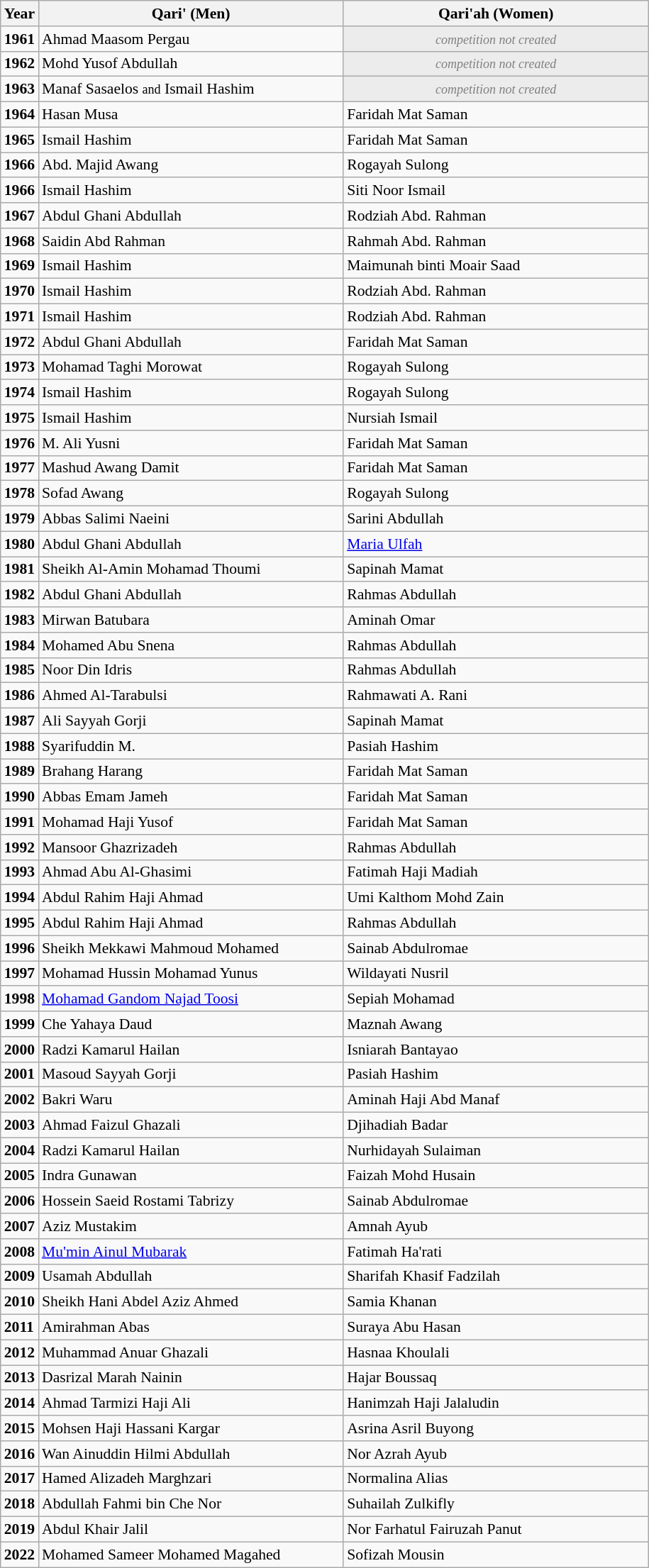<table class="wikitable sortable mw-collapsible" style="font-size: 90%;">
<tr>
<th>Year</th>
<th width=280>Qari' (Men)</th>
<th width=280>Qari'ah (Women)</th>
</tr>
<tr>
<td><strong>1961</strong></td>
<td> Ahmad Maasom Pergau</td>
<td style="background: #ececec; color: grey; text-align: center" class="table-na"><small><em>competition not created</em></small></td>
</tr>
<tr>
<td><strong>1962</strong></td>
<td> Mohd Yusof Abdullah</td>
<td style="background: #ececec; color: grey; text-align: center" class="table-na"><small><em>competition not created</em></small></td>
</tr>
<tr>
<td><strong>1963</strong></td>
<td> Manaf Sasaelos <small>and</small>  Ismail Hashim</td>
<td style="background: #ececec; color: grey; text-align: center" class="table-na"><small><em>competition not created</em></small></td>
</tr>
<tr>
<td><strong>1964</strong></td>
<td> Hasan Musa</td>
<td> Faridah Mat Saman</td>
</tr>
<tr>
<td><strong>1965</strong></td>
<td> Ismail Hashim</td>
<td> Faridah Mat Saman</td>
</tr>
<tr>
<td><strong>1966</strong></td>
<td> Abd. Majid Awang</td>
<td> Rogayah Sulong</td>
</tr>
<tr>
<td><strong>1966</strong></td>
<td> Ismail Hashim</td>
<td> Siti Noor Ismail</td>
</tr>
<tr>
<td><strong>1967</strong></td>
<td> Abdul Ghani Abdullah</td>
<td> Rodziah Abd. Rahman</td>
</tr>
<tr>
<td><strong>1968</strong></td>
<td> Saidin Abd Rahman</td>
<td> Rahmah Abd. Rahman</td>
</tr>
<tr>
<td><strong>1969</strong></td>
<td> Ismail Hashim</td>
<td> Maimunah binti Moair Saad</td>
</tr>
<tr>
<td><strong>1970</strong></td>
<td> Ismail Hashim</td>
<td> Rodziah Abd. Rahman</td>
</tr>
<tr>
<td><strong>1971</strong></td>
<td> Ismail Hashim</td>
<td> Rodziah Abd. Rahman</td>
</tr>
<tr>
<td><strong>1972</strong></td>
<td> Abdul Ghani Abdullah</td>
<td> Faridah Mat Saman</td>
</tr>
<tr>
<td><strong>1973</strong></td>
<td> Mohamad Taghi Morowat</td>
<td> Rogayah Sulong</td>
</tr>
<tr>
<td><strong>1974</strong></td>
<td> Ismail Hashim</td>
<td> Rogayah Sulong</td>
</tr>
<tr>
<td><strong>1975</strong></td>
<td> Ismail Hashim</td>
<td> Nursiah Ismail</td>
</tr>
<tr>
<td><strong>1976</strong></td>
<td> M. Ali Yusni</td>
<td> Faridah Mat Saman</td>
</tr>
<tr>
<td><strong>1977</strong></td>
<td> Mashud Awang Damit</td>
<td> Faridah Mat Saman</td>
</tr>
<tr>
<td><strong>1978</strong></td>
<td> Sofad Awang</td>
<td> Rogayah Sulong</td>
</tr>
<tr>
<td><strong>1979</strong></td>
<td> Abbas Salimi Naeini</td>
<td> Sarini Abdullah</td>
</tr>
<tr>
<td><strong>1980</strong></td>
<td> Abdul Ghani Abdullah</td>
<td> <a href='#'>Maria Ulfah</a></td>
</tr>
<tr>
<td><strong>1981</strong></td>
<td> Sheikh Al-Amin Mohamad Thoumi</td>
<td> Sapinah Mamat</td>
</tr>
<tr>
<td><strong>1982</strong></td>
<td> Abdul Ghani Abdullah</td>
<td> Rahmas Abdullah</td>
</tr>
<tr>
<td><strong>1983</strong></td>
<td> Mirwan Batubara</td>
<td> Aminah Omar</td>
</tr>
<tr>
<td><strong>1984</strong></td>
<td> Mohamed Abu Snena</td>
<td> Rahmas Abdullah</td>
</tr>
<tr>
<td><strong>1985</strong></td>
<td> Noor Din Idris</td>
<td> Rahmas Abdullah</td>
</tr>
<tr>
<td><strong>1986</strong></td>
<td> Ahmed Al-Tarabulsi</td>
<td> Rahmawati A. Rani</td>
</tr>
<tr>
<td><strong>1987</strong></td>
<td> Ali Sayyah Gorji</td>
<td> Sapinah Mamat</td>
</tr>
<tr>
<td><strong>1988</strong></td>
<td> Syarifuddin M.</td>
<td> Pasiah Hashim</td>
</tr>
<tr>
<td><strong>1989</strong></td>
<td> Brahang Harang</td>
<td> Faridah Mat Saman</td>
</tr>
<tr>
<td><strong>1990</strong></td>
<td> Abbas Emam Jameh</td>
<td> Faridah Mat Saman</td>
</tr>
<tr>
<td><strong>1991</strong></td>
<td> Mohamad Haji Yusof</td>
<td> Faridah Mat Saman</td>
</tr>
<tr>
<td><strong>1992</strong></td>
<td> Mansoor Ghazrizadeh</td>
<td> Rahmas Abdullah</td>
</tr>
<tr>
<td><strong>1993</strong></td>
<td> Ahmad Abu Al-Ghasimi</td>
<td> Fatimah Haji Madiah</td>
</tr>
<tr>
<td><strong>1994</strong></td>
<td> Abdul Rahim Haji Ahmad</td>
<td> Umi Kalthom Mohd Zain</td>
</tr>
<tr>
<td><strong>1995</strong></td>
<td> Abdul Rahim Haji Ahmad</td>
<td> Rahmas Abdullah</td>
</tr>
<tr>
<td><strong>1996</strong></td>
<td> Sheikh Mekkawi Mahmoud Mohamed</td>
<td> Sainab Abdulromae</td>
</tr>
<tr>
<td><strong>1997</strong></td>
<td> Mohamad Hussin Mohamad Yunus</td>
<td> Wildayati Nusril</td>
</tr>
<tr>
<td><strong>1998</strong></td>
<td> <a href='#'>Mohamad Gandom Najad Toosi</a></td>
<td> Sepiah Mohamad</td>
</tr>
<tr>
<td><strong>1999</strong></td>
<td> Che Yahaya Daud</td>
<td> Maznah Awang</td>
</tr>
<tr>
<td><strong>2000</strong></td>
<td> Radzi Kamarul Hailan</td>
<td> Isniarah Bantayao</td>
</tr>
<tr>
<td><strong>2001</strong></td>
<td> Masoud Sayyah Gorji</td>
<td> Pasiah Hashim</td>
</tr>
<tr>
<td><strong>2002</strong></td>
<td> Bakri Waru</td>
<td> Aminah Haji Abd Manaf</td>
</tr>
<tr>
<td><strong>2003</strong></td>
<td> Ahmad Faizul Ghazali</td>
<td> Djihadiah Badar</td>
</tr>
<tr>
<td><strong>2004</strong></td>
<td> Radzi Kamarul Hailan</td>
<td> Nurhidayah Sulaiman</td>
</tr>
<tr>
<td><strong>2005</strong></td>
<td> Indra Gunawan</td>
<td> Faizah Mohd Husain</td>
</tr>
<tr>
<td><strong>2006</strong></td>
<td> Hossein Saeid Rostami Tabrizy</td>
<td> Sainab Abdulromae</td>
</tr>
<tr>
<td><strong>2007</strong></td>
<td> Aziz Mustakim</td>
<td> Amnah Ayub</td>
</tr>
<tr>
<td><strong>2008</strong></td>
<td> <a href='#'>Mu'min Ainul Mubarak</a></td>
<td> Fatimah Ha'rati</td>
</tr>
<tr>
<td><strong>2009</strong></td>
<td> Usamah Abdullah</td>
<td> Sharifah Khasif Fadzilah</td>
</tr>
<tr>
<td><strong>2010</strong></td>
<td> Sheikh Hani Abdel Aziz Ahmed</td>
<td> Samia Khanan</td>
</tr>
<tr>
<td><strong>2011</strong></td>
<td> Amirahman Abas</td>
<td> Suraya Abu Hasan</td>
</tr>
<tr>
<td><strong>2012</strong></td>
<td> Muhammad Anuar Ghazali</td>
<td> Hasnaa Khoulali</td>
</tr>
<tr>
<td><strong>2013</strong></td>
<td> Dasrizal Marah Nainin</td>
<td> Hajar Boussaq</td>
</tr>
<tr>
<td><strong>2014</strong></td>
<td> Ahmad Tarmizi Haji Ali</td>
<td> Hanimzah Haji Jalaludin</td>
</tr>
<tr>
<td><strong>2015</strong></td>
<td> Mohsen Haji Hassani Kargar</td>
<td> Asrina Asril Buyong</td>
</tr>
<tr>
<td><strong>2016</strong></td>
<td> Wan Ainuddin Hilmi Abdullah</td>
<td> Nor Azrah Ayub</td>
</tr>
<tr>
<td><strong>2017</strong></td>
<td> Hamed Alizadeh Marghzari</td>
<td> Normalina Alias</td>
</tr>
<tr>
<td><strong>2018</strong></td>
<td> Abdullah Fahmi bin Che Nor</td>
<td> Suhailah Zulkifly</td>
</tr>
<tr>
<td><strong>2019</strong></td>
<td> Abdul Khair Jalil</td>
<td> Nor Farhatul Fairuzah Panut</td>
</tr>
<tr>
<td><strong>2022</strong></td>
<td> Mohamed Sameer Mohamed Magahed</td>
<td> Sofizah Mousin</td>
</tr>
</table>
